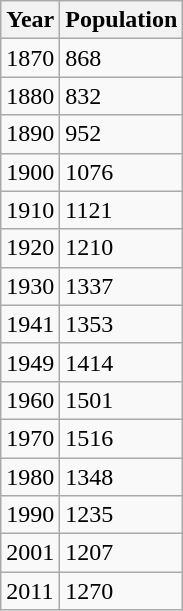<table class="wikitable">
<tr>
<th>Year</th>
<th>Population</th>
</tr>
<tr>
<td>1870</td>
<td>868</td>
</tr>
<tr>
<td>1880</td>
<td>832</td>
</tr>
<tr>
<td>1890</td>
<td>952</td>
</tr>
<tr>
<td>1900</td>
<td>1076</td>
</tr>
<tr>
<td>1910</td>
<td>1121</td>
</tr>
<tr>
<td>1920</td>
<td>1210</td>
</tr>
<tr>
<td>1930</td>
<td>1337</td>
</tr>
<tr>
<td>1941</td>
<td>1353</td>
</tr>
<tr>
<td>1949</td>
<td>1414</td>
</tr>
<tr>
<td>1960</td>
<td>1501</td>
</tr>
<tr>
<td>1970</td>
<td>1516</td>
</tr>
<tr>
<td>1980</td>
<td>1348</td>
</tr>
<tr>
<td>1990</td>
<td>1235</td>
</tr>
<tr>
<td>2001</td>
<td>1207</td>
</tr>
<tr>
<td>2011</td>
<td>1270</td>
</tr>
</table>
